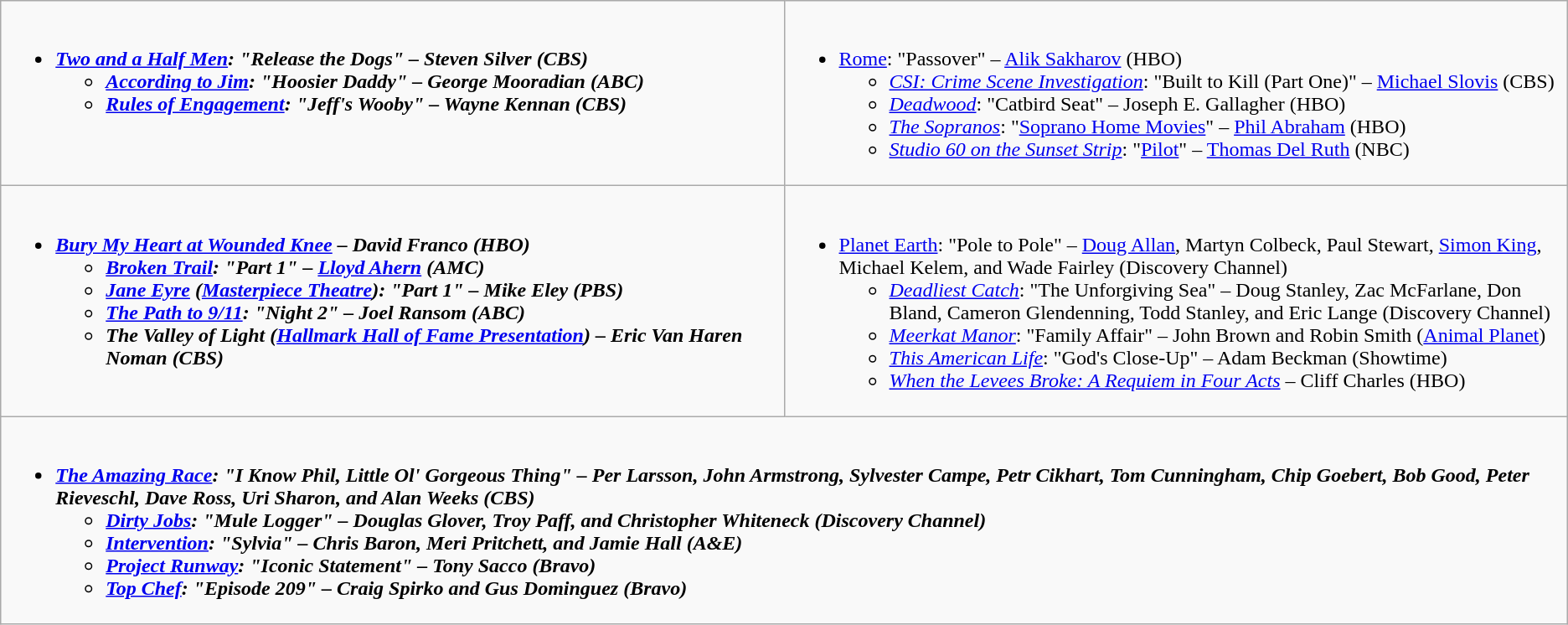<table class="wikitable">
<tr>
<td style="vertical-align:top;" width="50%"><br><ul><li><strong><em><a href='#'>Two and a Half Men</a><em>: "Release the Dogs" – Steven Silver (CBS)<strong><ul><li></em><a href='#'>According to Jim</a><em>: "Hoosier Daddy" – George Mooradian (ABC)</li><li></em><a href='#'>Rules of Engagement</a><em>: "Jeff's Wooby" – Wayne Kennan (CBS)</li></ul></li></ul></td>
<td style="vertical-align:top;" width="50%"><br><ul><li></em></strong><a href='#'>Rome</a></em>: "Passover" – <a href='#'>Alik Sakharov</a> (HBO)</strong><ul><li><em><a href='#'>CSI: Crime Scene Investigation</a></em>: "Built to Kill (Part One)" – <a href='#'>Michael Slovis</a> (CBS)</li><li><em><a href='#'>Deadwood</a></em>: "Catbird Seat" – Joseph E. Gallagher (HBO)</li><li><em><a href='#'>The Sopranos</a></em>: "<a href='#'>Soprano Home Movies</a>" – <a href='#'>Phil Abraham</a> (HBO)</li><li><em><a href='#'>Studio 60 on the Sunset Strip</a></em>: "<a href='#'>Pilot</a>" – <a href='#'>Thomas Del Ruth</a> (NBC)</li></ul></li></ul></td>
</tr>
<tr>
<td style="vertical-align:top;" width="50%"><br><ul><li><strong><em><a href='#'>Bury My Heart at Wounded Knee</a><em> – David Franco (HBO)<strong><ul><li></em><a href='#'>Broken Trail</a><em>: "Part 1" – <a href='#'>Lloyd Ahern</a> (AMC)</li><li></em><a href='#'>Jane Eyre</a><em> (</em><a href='#'>Masterpiece Theatre</a><em>): "Part 1" – Mike Eley (PBS)</li><li></em><a href='#'>The Path to 9/11</a><em>: "Night 2" – Joel Ransom (ABC)</li><li></em>The Valley of Light<em> (</em><a href='#'>Hallmark Hall of Fame Presentation</a><em>) – Eric Van Haren Noman (CBS)</li></ul></li></ul></td>
<td style="vertical-align:top;" width="50%"><br><ul><li></em></strong><a href='#'>Planet Earth</a></em>: "Pole to Pole" – <a href='#'>Doug Allan</a>, Martyn Colbeck, Paul Stewart, <a href='#'>Simon King</a>, Michael Kelem, and Wade Fairley (Discovery Channel)</strong><ul><li><em><a href='#'>Deadliest Catch</a></em>: "The Unforgiving Sea" – Doug Stanley, Zac McFarlane, Don Bland, Cameron Glendenning, Todd Stanley, and Eric Lange (Discovery Channel)</li><li><em><a href='#'>Meerkat Manor</a></em>: "Family Affair" – John Brown and Robin Smith (<a href='#'>Animal Planet</a>)</li><li><em><a href='#'>This American Life</a></em>: "God's Close-Up" – Adam Beckman (Showtime)</li><li><em><a href='#'>When the Levees Broke: A Requiem in Four Acts</a></em> – Cliff Charles (HBO)</li></ul></li></ul></td>
</tr>
<tr>
<td style="vertical-align:top;" width="50%" colspan="2"><br><ul><li><strong><em><a href='#'>The Amazing Race</a><em>: "I Know Phil, Little Ol' Gorgeous Thing" – Per Larsson, John Armstrong, Sylvester Campe, Petr Cikhart, Tom Cunningham, Chip Goebert, Bob Good, Peter Rieveschl, Dave Ross, Uri Sharon, and Alan Weeks (CBS)<strong><ul><li></em><a href='#'>Dirty Jobs</a><em>: "Mule Logger" – Douglas Glover, Troy Paff, and Christopher Whiteneck (Discovery Channel)</li><li></em><a href='#'>Intervention</a><em>: "Sylvia" – Chris Baron, Meri Pritchett, and Jamie Hall (A&E)</li><li></em><a href='#'>Project Runway</a><em>: "Iconic Statement" – Tony Sacco (Bravo)</li><li></em><a href='#'>Top Chef</a><em>: "Episode 209" – Craig Spirko and Gus Dominguez (Bravo)</li></ul></li></ul></td>
</tr>
</table>
